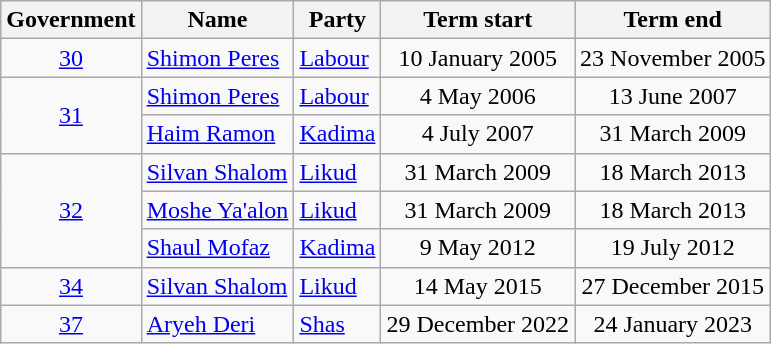<table class=wikitable style=text-align:center>
<tr>
<th>Government</th>
<th>Name</th>
<th>Party</th>
<th>Term start</th>
<th>Term end</th>
</tr>
<tr>
<td><a href='#'>30</a></td>
<td align=left><a href='#'>Shimon Peres</a></td>
<td align=left><a href='#'>Labour</a></td>
<td>10 January 2005</td>
<td>23 November 2005</td>
</tr>
<tr>
<td rowspan=2><a href='#'>31</a></td>
<td align=left><a href='#'>Shimon Peres</a></td>
<td align=left><a href='#'>Labour</a></td>
<td>4 May 2006</td>
<td>13 June 2007</td>
</tr>
<tr>
<td align=left><a href='#'>Haim Ramon</a></td>
<td align=left><a href='#'>Kadima</a></td>
<td>4 July 2007</td>
<td>31 March 2009</td>
</tr>
<tr>
<td rowspan=3><a href='#'>32</a></td>
<td align=left><a href='#'>Silvan Shalom</a></td>
<td align=left><a href='#'>Likud</a></td>
<td>31 March 2009</td>
<td>18 March 2013</td>
</tr>
<tr>
<td align=left><a href='#'>Moshe Ya'alon</a></td>
<td align=left><a href='#'>Likud</a></td>
<td>31 March 2009</td>
<td>18 March 2013</td>
</tr>
<tr>
<td align=left><a href='#'>Shaul Mofaz</a></td>
<td align=left><a href='#'>Kadima</a></td>
<td>9 May 2012</td>
<td>19 July 2012</td>
</tr>
<tr>
<td><a href='#'>34</a></td>
<td align=left><a href='#'>Silvan Shalom</a></td>
<td align=left><a href='#'>Likud</a></td>
<td>14 May 2015</td>
<td>27 December 2015</td>
</tr>
<tr>
<td><a href='#'>37</a></td>
<td align=left><a href='#'>Aryeh Deri</a></td>
<td align=left><a href='#'>Shas</a></td>
<td>29 December 2022</td>
<td>24 January 2023</td>
</tr>
</table>
